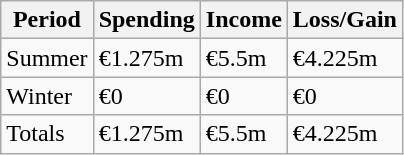<table class="wikitable">
<tr>
<th>Period</th>
<th>Spending</th>
<th>Income</th>
<th>Loss/Gain</th>
</tr>
<tr>
<td>Summer</td>
<td> €1.275m</td>
<td> €5.5m</td>
<td> €4.225m</td>
</tr>
<tr>
<td>Winter</td>
<td>€0</td>
<td>€0</td>
<td>€0</td>
</tr>
<tr>
<td>Totals</td>
<td> €1.275m</td>
<td> €5.5m</td>
<td> €4.225m</td>
</tr>
</table>
